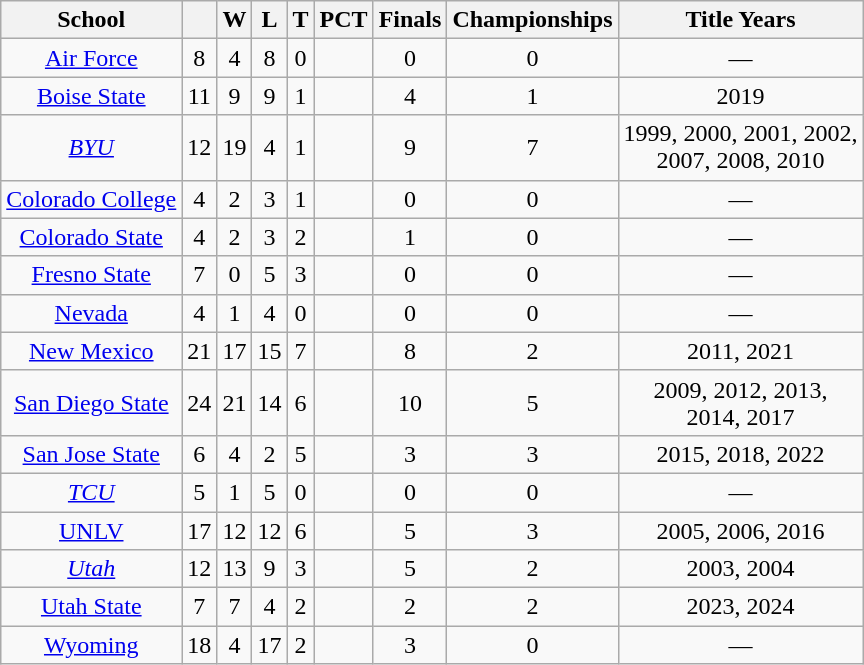<table class="wikitable sortable" style="text-align:center">
<tr>
<th>School</th>
<th></th>
<th>W</th>
<th>L</th>
<th>T</th>
<th>PCT</th>
<th>Finals</th>
<th>Championships</th>
<th>Title Years</th>
</tr>
<tr>
<td><a href='#'>Air Force</a></td>
<td>8</td>
<td>4</td>
<td>8</td>
<td>0</td>
<td></td>
<td>0</td>
<td>0</td>
<td>—</td>
</tr>
<tr>
<td><a href='#'>Boise State</a></td>
<td>11</td>
<td>9</td>
<td>9</td>
<td>1</td>
<td></td>
<td>4</td>
<td>1</td>
<td>2019</td>
</tr>
<tr>
<td><em><a href='#'>BYU</a></em></td>
<td>12</td>
<td>19</td>
<td>4</td>
<td>1</td>
<td></td>
<td>9</td>
<td>7</td>
<td>1999, 2000, 2001, 2002,<br>2007, 2008, 2010</td>
</tr>
<tr>
<td><a href='#'>Colorado College</a></td>
<td>4</td>
<td>2</td>
<td>3</td>
<td>1</td>
<td></td>
<td>0</td>
<td>0</td>
<td>—</td>
</tr>
<tr>
<td><a href='#'>Colorado State</a></td>
<td>4</td>
<td>2</td>
<td>3</td>
<td>2</td>
<td></td>
<td>1</td>
<td>0</td>
<td>—</td>
</tr>
<tr>
<td><a href='#'>Fresno State</a></td>
<td>7</td>
<td>0</td>
<td>5</td>
<td>3</td>
<td></td>
<td>0</td>
<td>0</td>
<td>—</td>
</tr>
<tr>
<td><a href='#'>Nevada</a></td>
<td>4</td>
<td>1</td>
<td>4</td>
<td>0</td>
<td></td>
<td>0</td>
<td>0</td>
<td>—</td>
</tr>
<tr>
<td><a href='#'>New Mexico</a></td>
<td>21</td>
<td>17</td>
<td>15</td>
<td>7</td>
<td></td>
<td>8</td>
<td>2</td>
<td>2011, 2021</td>
</tr>
<tr>
<td><a href='#'>San Diego State</a></td>
<td>24</td>
<td>21</td>
<td>14</td>
<td>6</td>
<td></td>
<td>10</td>
<td>5</td>
<td>2009, 2012, 2013,<br>2014, 2017</td>
</tr>
<tr>
<td><a href='#'>San Jose State</a></td>
<td>6</td>
<td>4</td>
<td>2</td>
<td>5</td>
<td></td>
<td>3</td>
<td>3</td>
<td>2015, 2018, 2022</td>
</tr>
<tr>
<td><em><a href='#'>TCU</a></em></td>
<td>5</td>
<td>1</td>
<td>5</td>
<td>0</td>
<td></td>
<td>0</td>
<td>0</td>
<td>—</td>
</tr>
<tr>
<td><a href='#'>UNLV</a></td>
<td>17</td>
<td>12</td>
<td>12</td>
<td>6</td>
<td></td>
<td>5</td>
<td>3</td>
<td>2005, 2006, 2016</td>
</tr>
<tr>
<td><em><a href='#'>Utah</a></em></td>
<td>12</td>
<td>13</td>
<td>9</td>
<td>3</td>
<td></td>
<td>5</td>
<td>2</td>
<td>2003, 2004</td>
</tr>
<tr>
<td><a href='#'>Utah State</a></td>
<td>7</td>
<td>7</td>
<td>4</td>
<td>2</td>
<td></td>
<td>2</td>
<td>2</td>
<td>2023, 2024</td>
</tr>
<tr>
<td><a href='#'>Wyoming</a></td>
<td>18</td>
<td>4</td>
<td>17</td>
<td>2</td>
<td></td>
<td>3</td>
<td>0</td>
<td>—</td>
</tr>
</table>
